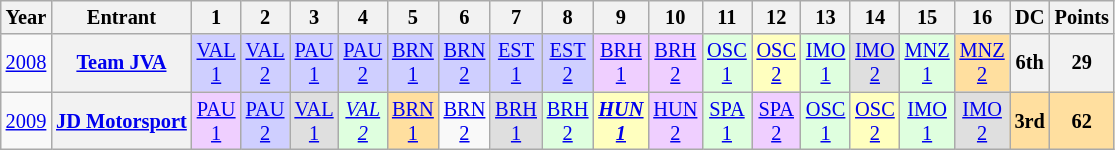<table class="wikitable" style="text-align:center; font-size:85%">
<tr>
<th>Year</th>
<th>Entrant</th>
<th>1</th>
<th>2</th>
<th>3</th>
<th>4</th>
<th>5</th>
<th>6</th>
<th>7</th>
<th>8</th>
<th>9</th>
<th>10</th>
<th>11</th>
<th>12</th>
<th>13</th>
<th>14</th>
<th>15</th>
<th>16</th>
<th>DC</th>
<th>Points</th>
</tr>
<tr>
<td><a href='#'>2008</a></td>
<th nowrap><a href='#'>Team JVA</a></th>
<td style="background:#cfcfff;"><a href='#'>VAL<br>1</a><br></td>
<td style="background:#cfcfff;"><a href='#'>VAL<br>2</a><br></td>
<td style="background:#cfcfff;"><a href='#'>PAU<br>1</a><br></td>
<td style="background:#cfcfff;"><a href='#'>PAU<br>2</a><br></td>
<td style="background:#cfcfff;"><a href='#'>BRN<br>1</a><br></td>
<td style="background:#cfcfff;"><a href='#'>BRN<br>2</a><br></td>
<td style="background:#cfcfff;"><a href='#'>EST<br>1</a><br></td>
<td style="background:#cfcfff;"><a href='#'>EST<br>2</a><br></td>
<td style="background:#efcfff;"><a href='#'>BRH<br>1</a><br></td>
<td style="background:#efcfff;"><a href='#'>BRH<br>2</a><br></td>
<td style="background:#dfffdf;"><a href='#'>OSC<br>1</a><br></td>
<td style="background:#ffffbf;"><a href='#'>OSC<br>2</a><br></td>
<td style="background:#dfffdf;"><a href='#'>IMO<br>1</a><br></td>
<td style="background:#dfdfdf;"><a href='#'>IMO<br>2</a><br></td>
<td style="background:#dfffdf;"><a href='#'>MNZ<br>1</a><br></td>
<td style="background:#ffdf9f;"><a href='#'>MNZ<br>2</a><br></td>
<th>6th</th>
<th>29</th>
</tr>
<tr>
<td><a href='#'>2009</a></td>
<th nowrap><a href='#'>JD Motorsport</a></th>
<td style="background:#efcfff;"><a href='#'>PAU<br>1</a><br></td>
<td style="background:#cfcfff;"><a href='#'>PAU<br>2</a><br></td>
<td style="background:#dfdfdf;"><a href='#'>VAL<br>1</a><br></td>
<td style="background:#dfffdf;"><em><a href='#'>VAL<br>2</a></em><br></td>
<td style="background:#ffdf9f;"><a href='#'>BRN<br>1</a><br></td>
<td style="background:#;"><a href='#'>BRN<br>2</a><br></td>
<td style="background:#dfdfdf;"><a href='#'>BRH<br>1</a><br></td>
<td style="background:#dfffdf;"><a href='#'>BRH<br>2</a><br></td>
<td style="background:#ffffbf;"><strong><em><a href='#'>HUN<br>1</a></em></strong><br></td>
<td style="background:#efcfff;"><a href='#'>HUN<br>2</a><br></td>
<td style="background:#dfffdf;"><a href='#'>SPA<br>1</a><br></td>
<td style="background:#efcfff;"><a href='#'>SPA<br>2</a><br></td>
<td style="background:#dfffdf;"><a href='#'>OSC<br>1</a><br></td>
<td style="background:#ffffbf;"><a href='#'>OSC<br>2</a><br></td>
<td style="background:#dfffdf;"><a href='#'>IMO<br>1</a><br></td>
<td style="background:#dfdfdf;"><a href='#'>IMO<br>2</a><br></td>
<th style="background:#ffdf9f">3rd</th>
<th style="background:#ffdf9f">62</th>
</tr>
</table>
